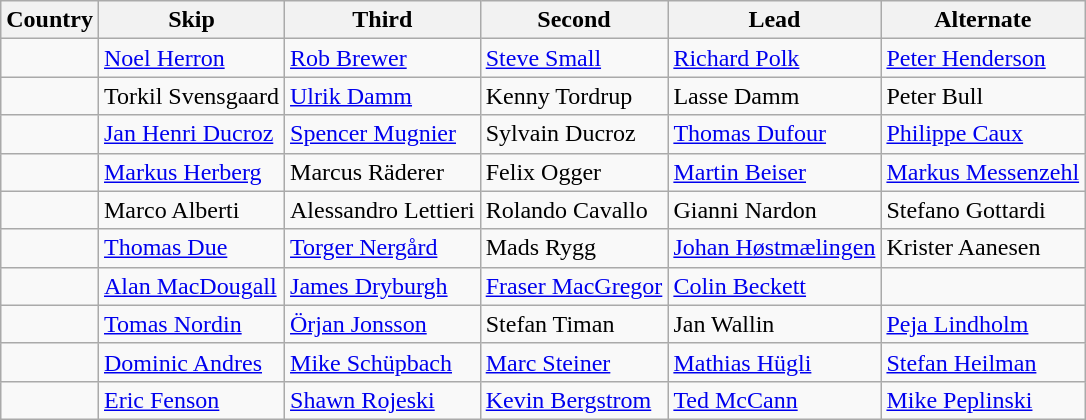<table class=wikitable>
<tr>
<th>Country</th>
<th>Skip</th>
<th>Third</th>
<th>Second</th>
<th>Lead</th>
<th>Alternate</th>
</tr>
<tr>
<td></td>
<td><a href='#'>Noel Herron</a></td>
<td><a href='#'>Rob Brewer</a></td>
<td><a href='#'>Steve Small</a></td>
<td><a href='#'>Richard Polk</a></td>
<td><a href='#'>Peter Henderson</a></td>
</tr>
<tr>
<td></td>
<td>Torkil Svensgaard</td>
<td><a href='#'>Ulrik Damm</a></td>
<td>Kenny Tordrup</td>
<td>Lasse Damm</td>
<td>Peter Bull</td>
</tr>
<tr>
<td></td>
<td><a href='#'>Jan Henri Ducroz</a></td>
<td><a href='#'>Spencer Mugnier</a></td>
<td>Sylvain Ducroz</td>
<td><a href='#'>Thomas Dufour</a></td>
<td><a href='#'>Philippe Caux</a></td>
</tr>
<tr>
<td></td>
<td><a href='#'>Markus Herberg</a></td>
<td>Marcus Räderer</td>
<td>Felix Ogger</td>
<td><a href='#'>Martin Beiser</a></td>
<td><a href='#'>Markus Messenzehl</a></td>
</tr>
<tr>
<td></td>
<td>Marco Alberti</td>
<td>Alessandro Lettieri</td>
<td>Rolando Cavallo</td>
<td>Gianni Nardon</td>
<td>Stefano Gottardi</td>
</tr>
<tr>
<td></td>
<td><a href='#'>Thomas Due</a></td>
<td><a href='#'>Torger Nergård</a></td>
<td>Mads Rygg</td>
<td><a href='#'>Johan Høstmælingen</a></td>
<td>Krister Aanesen</td>
</tr>
<tr>
<td></td>
<td><a href='#'>Alan MacDougall</a></td>
<td><a href='#'>James Dryburgh</a></td>
<td><a href='#'>Fraser MacGregor</a></td>
<td><a href='#'>Colin Beckett</a></td>
<td></td>
</tr>
<tr>
<td></td>
<td><a href='#'>Tomas Nordin</a></td>
<td><a href='#'>Örjan Jonsson</a></td>
<td>Stefan Timan</td>
<td>Jan Wallin</td>
<td><a href='#'>Peja Lindholm</a></td>
</tr>
<tr>
<td></td>
<td><a href='#'>Dominic Andres</a></td>
<td><a href='#'>Mike Schüpbach</a></td>
<td><a href='#'>Marc Steiner</a></td>
<td><a href='#'>Mathias Hügli</a></td>
<td><a href='#'>Stefan Heilman</a></td>
</tr>
<tr>
<td></td>
<td><a href='#'>Eric Fenson</a></td>
<td><a href='#'>Shawn Rojeski</a></td>
<td><a href='#'>Kevin Bergstrom</a></td>
<td><a href='#'>Ted McCann</a></td>
<td><a href='#'>Mike Peplinski</a></td>
</tr>
</table>
